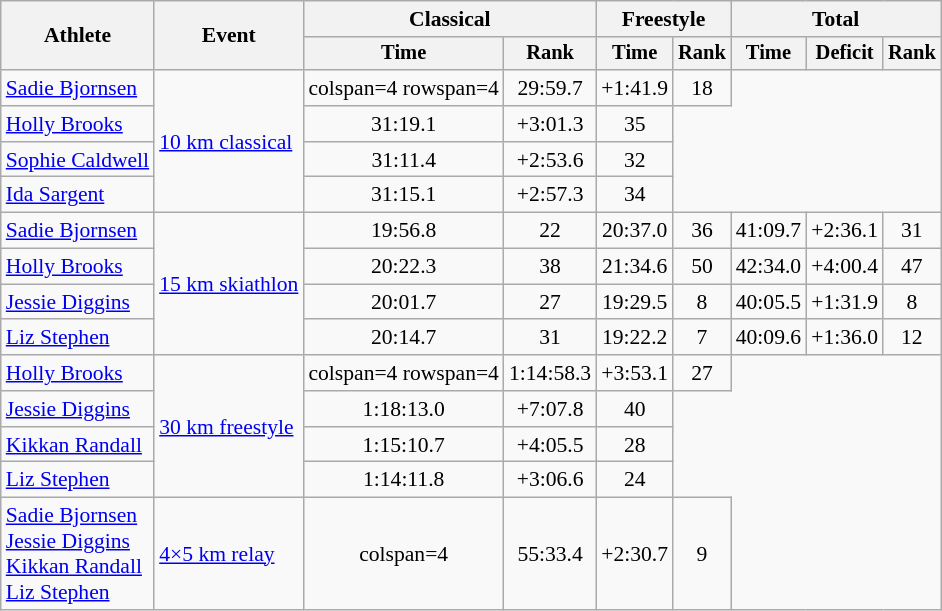<table class=wikitable style=font-size:90%;text-align:center>
<tr>
<th rowspan=2>Athlete</th>
<th rowspan=2>Event</th>
<th colspan=2>Classical</th>
<th colspan=2>Freestyle</th>
<th colspan=3>Total</th>
</tr>
<tr style=font-size:95%>
<th>Time</th>
<th>Rank</th>
<th>Time</th>
<th>Rank</th>
<th>Time</th>
<th>Deficit</th>
<th>Rank</th>
</tr>
<tr>
<td align=left><a href='#'>Sadie Bjornsen</a></td>
<td align=left rowspan=4><a href='#'>10 km classical</a></td>
<td>colspan=4 rowspan=4 </td>
<td>29:59.7</td>
<td>+1:41.9</td>
<td>18</td>
</tr>
<tr>
<td align=left><a href='#'>Holly Brooks</a></td>
<td>31:19.1</td>
<td>+3:01.3</td>
<td>35</td>
</tr>
<tr>
<td align=left><a href='#'>Sophie Caldwell</a></td>
<td>31:11.4</td>
<td>+2:53.6</td>
<td>32</td>
</tr>
<tr>
<td align=left><a href='#'>Ida Sargent</a></td>
<td>31:15.1</td>
<td>+2:57.3</td>
<td>34</td>
</tr>
<tr>
<td align=left><a href='#'>Sadie Bjornsen</a></td>
<td align=left rowspan=4><a href='#'>15 km skiathlon</a></td>
<td>19:56.8</td>
<td>22</td>
<td>20:37.0</td>
<td>36</td>
<td>41:09.7</td>
<td>+2:36.1</td>
<td>31</td>
</tr>
<tr>
<td align=left><a href='#'>Holly Brooks</a></td>
<td>20:22.3</td>
<td>38</td>
<td>21:34.6</td>
<td>50</td>
<td>42:34.0</td>
<td>+4:00.4</td>
<td>47</td>
</tr>
<tr>
<td align=left><a href='#'>Jessie Diggins</a></td>
<td>20:01.7</td>
<td>27</td>
<td>19:29.5</td>
<td>8</td>
<td>40:05.5</td>
<td>+1:31.9</td>
<td>8</td>
</tr>
<tr>
<td align=left><a href='#'>Liz Stephen</a></td>
<td>20:14.7</td>
<td>31</td>
<td>19:22.2</td>
<td>7</td>
<td>40:09.6</td>
<td>+1:36.0</td>
<td>12</td>
</tr>
<tr>
<td align=left><a href='#'>Holly Brooks</a></td>
<td align=left rowspan=4><a href='#'>30 km freestyle</a></td>
<td>colspan=4 rowspan=4 </td>
<td>1:14:58.3</td>
<td>+3:53.1</td>
<td>27</td>
</tr>
<tr>
<td align=left><a href='#'>Jessie Diggins</a></td>
<td>1:18:13.0</td>
<td>+7:07.8</td>
<td>40</td>
</tr>
<tr>
<td align=left><a href='#'>Kikkan Randall</a></td>
<td>1:15:10.7</td>
<td>+4:05.5</td>
<td>28</td>
</tr>
<tr>
<td align=left><a href='#'>Liz Stephen</a></td>
<td>1:14:11.8</td>
<td>+3:06.6</td>
<td>24</td>
</tr>
<tr>
<td align=left><a href='#'>Sadie Bjornsen</a><br><a href='#'>Jessie Diggins</a><br><a href='#'>Kikkan Randall</a><br><a href='#'>Liz Stephen</a></td>
<td align=left><a href='#'>4×5 km relay</a></td>
<td>colspan=4 </td>
<td>55:33.4</td>
<td>+2:30.7</td>
<td>9</td>
</tr>
</table>
